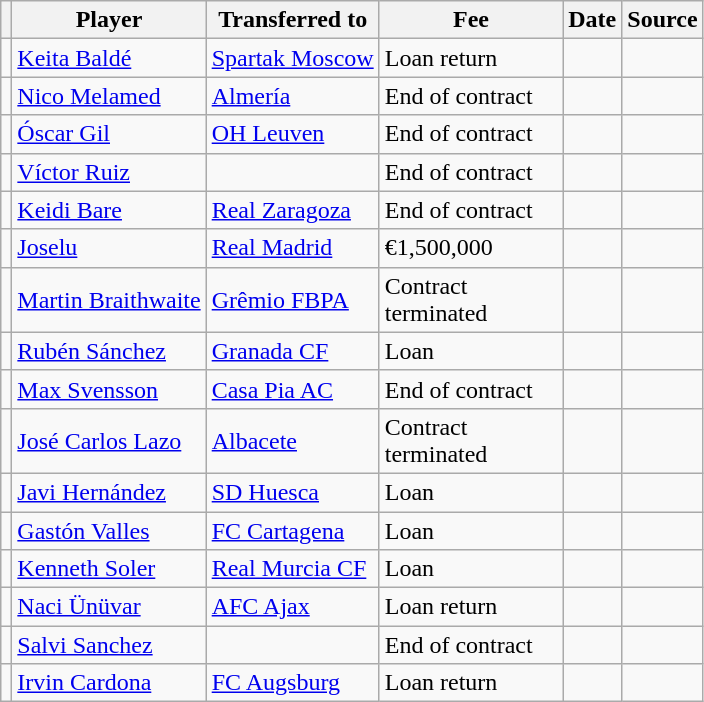<table class="wikitable plainrowheaders sortable">
<tr>
<th></th>
<th scope="col">Player</th>
<th>Transferred to</th>
<th style="width: 115px;">Fee</th>
<th scope="col">Date</th>
<th scope="col">Source</th>
</tr>
<tr>
<td align="center"></td>
<td> <a href='#'>Keita Baldé</a></td>
<td> <a href='#'>Spartak Moscow</a></td>
<td>Loan return</td>
<td></td>
<td></td>
</tr>
<tr>
<td align="center"></td>
<td> <a href='#'>Nico Melamed</a></td>
<td> <a href='#'>Almería</a></td>
<td>End of contract</td>
<td></td>
<td></td>
</tr>
<tr>
<td align="center"></td>
<td> <a href='#'>Óscar Gil</a></td>
<td> <a href='#'>OH Leuven</a></td>
<td>End of contract</td>
<td></td>
<td></td>
</tr>
<tr>
<td align="center"></td>
<td> <a href='#'>Víctor Ruiz</a></td>
<td></td>
<td>End of contract</td>
<td></td>
<td></td>
</tr>
<tr>
<td align="center"></td>
<td> <a href='#'>Keidi Bare</a></td>
<td> <a href='#'>Real Zaragoza</a></td>
<td>End of contract</td>
<td></td>
<td></td>
</tr>
<tr>
<td align="center"></td>
<td> <a href='#'>Joselu</a></td>
<td> <a href='#'>Real Madrid</a></td>
<td>€1,500,000</td>
<td></td>
<td></td>
</tr>
<tr>
<td align="center"></td>
<td> <a href='#'>Martin Braithwaite</a></td>
<td> <a href='#'>Grêmio FBPA</a></td>
<td>Contract terminated</td>
<td></td>
<td></td>
</tr>
<tr>
<td align="center"></td>
<td> <a href='#'>Rubén Sánchez</a></td>
<td> <a href='#'>Granada CF</a></td>
<td>Loan</td>
<td></td>
<td></td>
</tr>
<tr>
<td align="center"></td>
<td> <a href='#'>Max Svensson</a></td>
<td> <a href='#'>Casa Pia AC</a></td>
<td>End of contract</td>
<td></td>
<td></td>
</tr>
<tr>
<td align="center"></td>
<td> <a href='#'>José Carlos Lazo</a></td>
<td> <a href='#'>Albacete</a></td>
<td>Contract terminated</td>
<td></td>
<td></td>
</tr>
<tr>
<td align="center"></td>
<td> <a href='#'>Javi Hernández</a></td>
<td> <a href='#'>SD Huesca</a></td>
<td>Loan</td>
<td></td>
<td></td>
</tr>
<tr>
<td align="center"></td>
<td> <a href='#'>Gastón Valles</a></td>
<td> <a href='#'>FC Cartagena</a></td>
<td>Loan</td>
<td></td>
<td></td>
</tr>
<tr>
<td align="center"></td>
<td> <a href='#'>Kenneth Soler</a></td>
<td> <a href='#'>Real Murcia CF</a></td>
<td>Loan</td>
<td></td>
<td></td>
</tr>
<tr>
<td align="center"></td>
<td> <a href='#'>Naci Ünüvar</a></td>
<td> <a href='#'>AFC Ajax</a></td>
<td>Loan return</td>
<td></td>
<td></td>
</tr>
<tr>
<td align="center"></td>
<td> <a href='#'>Salvi Sanchez</a></td>
<td></td>
<td>End of contract</td>
<td></td>
<td></td>
</tr>
<tr>
<td align="center"></td>
<td> <a href='#'>Irvin Cardona</a></td>
<td> <a href='#'>FC Augsburg</a></td>
<td>Loan return</td>
<td></td>
<td></td>
</tr>
</table>
